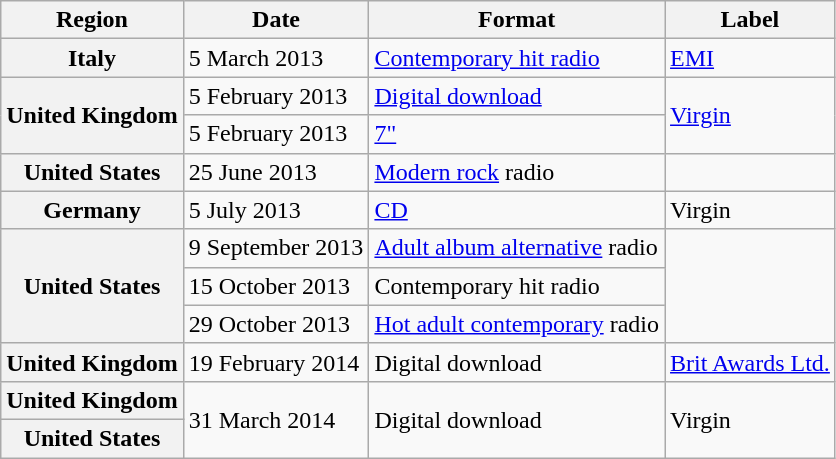<table class="wikitable plainrowheaders">
<tr>
<th>Region</th>
<th>Date</th>
<th>Format</th>
<th>Label</th>
</tr>
<tr>
<th scope="row">Italy</th>
<td>5 March 2013</td>
<td><a href='#'>Contemporary hit radio</a></td>
<td><a href='#'>EMI</a></td>
</tr>
<tr>
<th scope="row" rowspan="2">United Kingdom</th>
<td>5 February 2013</td>
<td><a href='#'>Digital download</a></td>
<td rowspan="2"><a href='#'>Virgin</a></td>
</tr>
<tr>
<td>5 February 2013</td>
<td><a href='#'>7"</a></td>
</tr>
<tr>
<th scope="row">United States</th>
<td>25 June 2013</td>
<td><a href='#'>Modern rock</a> radio</td>
<td></td>
</tr>
<tr>
<th scope="row">Germany</th>
<td>5 July 2013</td>
<td><a href='#'>CD</a></td>
<td>Virgin</td>
</tr>
<tr>
<th scope="row" rowspan="3">United States</th>
<td>9 September 2013</td>
<td><a href='#'>Adult album alternative</a> radio</td>
<td rowspan="3"></td>
</tr>
<tr>
<td>15 October 2013</td>
<td>Contemporary hit radio</td>
</tr>
<tr>
<td>29 October 2013</td>
<td><a href='#'>Hot adult contemporary</a> radio</td>
</tr>
<tr>
<th scope="row">United Kingdom</th>
<td>19 February 2014</td>
<td>Digital download </td>
<td><a href='#'>Brit Awards Ltd.</a></td>
</tr>
<tr>
<th scope="row">United Kingdom</th>
<td rowspan="2">31 March 2014</td>
<td rowspan="2">Digital download </td>
<td rowspan="2">Virgin</td>
</tr>
<tr>
<th scope="row">United States</th>
</tr>
</table>
